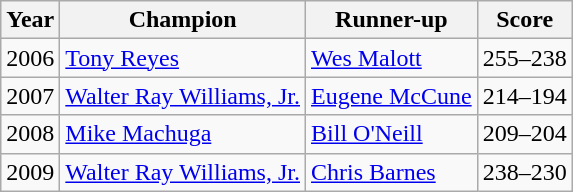<table class="wikitable">
<tr>
<th>Year</th>
<th>Champion</th>
<th>Runner-up</th>
<th>Score</th>
</tr>
<tr>
<td>2006</td>
<td><a href='#'>Tony Reyes</a></td>
<td><a href='#'>Wes Malott</a></td>
<td>255–238</td>
</tr>
<tr>
<td>2007</td>
<td><a href='#'>Walter Ray Williams, Jr.</a></td>
<td><a href='#'>Eugene McCune</a></td>
<td>214–194</td>
</tr>
<tr>
<td>2008</td>
<td><a href='#'>Mike Machuga</a></td>
<td><a href='#'>Bill O'Neill</a></td>
<td>209–204</td>
</tr>
<tr>
<td>2009</td>
<td><a href='#'>Walter Ray Williams, Jr.</a></td>
<td><a href='#'>Chris Barnes</a></td>
<td>238–230</td>
</tr>
</table>
